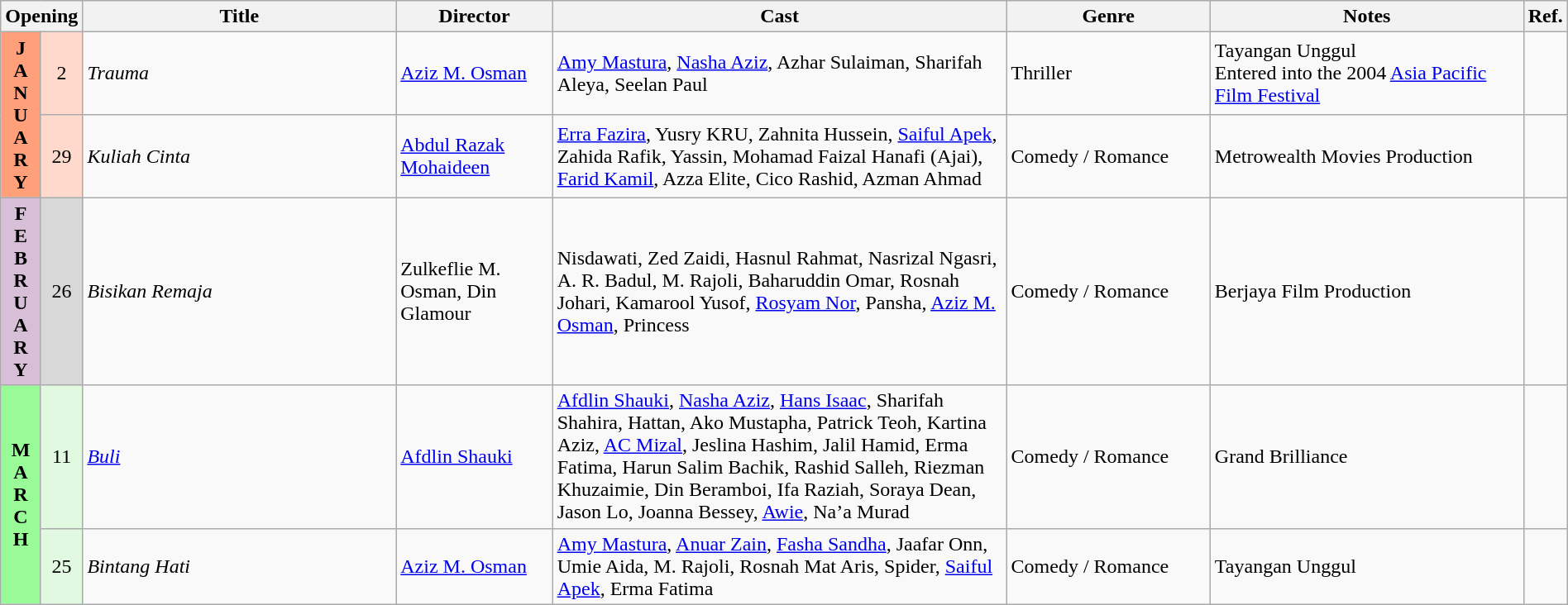<table class="wikitable" width="100%">
<tr>
<th colspan="2">Opening</th>
<th style="width:20%;">Title</th>
<th style="width:10%;">Director</th>
<th>Cast</th>
<th style="width:13%">Genre</th>
<th style="width:20%">Notes</th>
<th>Ref.</th>
</tr>
<tr>
<th rowspan=2 style="text-align:center; background:#ffa07a;">J<br>A<br>N<br>U<br>A<br>R<br>Y</th>
<td rowspan=1 style="text-align:center; background:#ffdacc;">2</td>
<td><em>Trauma</em></td>
<td><a href='#'>Aziz M. Osman</a></td>
<td><a href='#'>Amy Mastura</a>, <a href='#'>Nasha Aziz</a>, Azhar Sulaiman, Sharifah Aleya, Seelan Paul</td>
<td>Thriller</td>
<td>Tayangan Unggul<br>Entered into the 2004 <a href='#'>Asia Pacific Film Festival</a></td>
<td></td>
</tr>
<tr>
<td rowspan=1 style="text-align:center; background:#ffdacc;">29</td>
<td><em>Kuliah Cinta</em></td>
<td><a href='#'>Abdul Razak Mohaideen</a></td>
<td><a href='#'>Erra Fazira</a>, Yusry KRU, Zahnita Hussein, <a href='#'>Saiful Apek</a>, Zahida Rafik, Yassin, Mohamad Faizal Hanafi (Ajai), <a href='#'>Farid Kamil</a>, Azza Elite, Cico Rashid, Azman Ahmad</td>
<td>Comedy / Romance</td>
<td>Metrowealth Movies Production</td>
<td></td>
</tr>
<tr>
<th rowspan=1 style="text-align:center; background:thistle;">F<br>E<br>B<br>R<br>U<br>A<br>R<br>Y</th>
<td rowspan=1 style="text-align:center; background:#d8d8d8;">26</td>
<td><em>Bisikan Remaja</em></td>
<td>Zulkeflie M. Osman, Din Glamour</td>
<td>Nisdawati, Zed Zaidi, Hasnul Rahmat, Nasrizal Ngasri, A. R. Badul, M. Rajoli, Baharuddin Omar, Rosnah Johari, Kamarool Yusof, <a href='#'>Rosyam Nor</a>, Pansha, <a href='#'>Aziz M. Osman</a>, Princess</td>
<td>Comedy / Romance</td>
<td>Berjaya Film Production</td>
<td></td>
</tr>
<tr>
<th rowspan=2 style="text-align:center; background:#98fb98;">M<br>A<br>R<br>C<br>H</th>
<td rowspan=1 style="text-align:center; background:#e0f9e0;">11</td>
<td><em><a href='#'>Buli</a></em></td>
<td><a href='#'>Afdlin Shauki</a></td>
<td><a href='#'>Afdlin Shauki</a>, <a href='#'>Nasha Aziz</a>, <a href='#'>Hans Isaac</a>, Sharifah Shahira, Hattan, Ako Mustapha, Patrick Teoh, Kartina Aziz, <a href='#'>AC Mizal</a>, Jeslina Hashim, Jalil Hamid, Erma Fatima, Harun Salim Bachik, Rashid Salleh, Riezman Khuzaimie, Din Beramboi, Ifa Raziah, Soraya Dean, Jason Lo, Joanna Bessey, <a href='#'>Awie</a>, Na’a Murad</td>
<td>Comedy / Romance</td>
<td>Grand Brilliance</td>
<td></td>
</tr>
<tr>
<td rowspan=1 style="text-align:center; background:#e0f9e0;">25</td>
<td><em>Bintang Hati</em></td>
<td><a href='#'>Aziz M. Osman</a></td>
<td><a href='#'>Amy Mastura</a>, <a href='#'>Anuar Zain</a>, <a href='#'>Fasha Sandha</a>, Jaafar Onn, Umie Aida, M. Rajoli, Rosnah Mat Aris, Spider, <a href='#'>Saiful Apek</a>, Erma Fatima</td>
<td>Comedy / Romance</td>
<td>Tayangan Unggul</td>
<td></td>
</tr>
</table>
